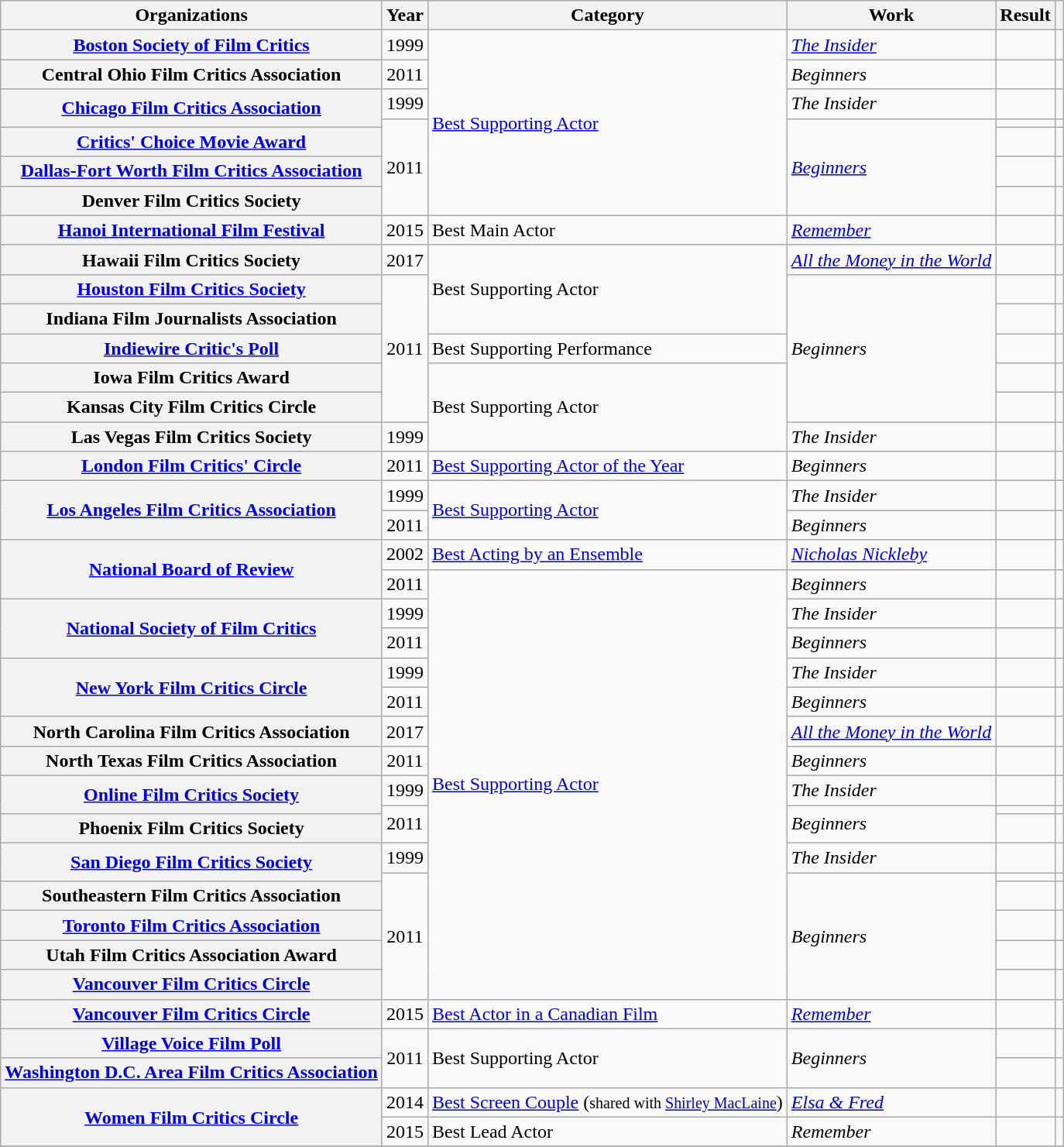<table class= "wikitable plainrowheaders sortable">
<tr>
<th>Organizations</th>
<th scope="col">Year</th>
<th scope="col">Category</th>
<th scope="col">Work</th>
<th scope="col">Result</th>
<th scope="col" class="unsortable"></th>
</tr>
<tr>
<th scope="row", rowspan="1"><a href='#'>Boston Society of Film Critics</a></th>
<td style="text-align:center;">1999</td>
<td rowspan="7"><a href='#'>Best Supporting Actor</a></td>
<td><em><a href='#'>The Insider</a></em></td>
<td></td>
<td></td>
</tr>
<tr>
<th scope="row", rowspan="1">Central Ohio Film Critics Association</th>
<td style="text-align:center;">2011</td>
<td><em>Beginners</em></td>
<td></td>
<td></td>
</tr>
<tr>
<th scope="row", rowspan="2"><a href='#'>Chicago Film Critics Association</a></th>
<td style="text-align:center;">1999</td>
<td><em>The Insider</em></td>
<td></td>
<td></td>
</tr>
<tr>
<td rowspan="4" style="text-align:center;">2011</td>
<td rowspan="4"><em><a href='#'>Beginners</a></em></td>
<td></td>
<td></td>
</tr>
<tr>
<th scope="row", rowspan="1"><a href='#'>Critics' Choice Movie Award</a></th>
<td></td>
<td></td>
</tr>
<tr>
<th scope="row", rowspan="1"><a href='#'>Dallas-Fort Worth Film Critics Association</a></th>
<td></td>
<td></td>
</tr>
<tr>
<th scope="row", rowspan="1">Denver Film Critics Society</th>
<td></td>
<td></td>
</tr>
<tr>
<th scope="row", rowspan="1"><a href='#'>Hanoi International Film Festival</a></th>
<td style="text-align:center;">2015</td>
<td>Best Main Actor</td>
<td><em><a href='#'>Remember</a></em></td>
<td></td>
<td></td>
</tr>
<tr>
<th scope="row", rowspan="1">Hawaii Film Critics Society</th>
<td style="text-align:center;">2017</td>
<td rowspan="3">Best Supporting Actor</td>
<td><em><a href='#'>All the Money in the World</a></em></td>
<td></td>
<td></td>
</tr>
<tr>
<th scope="row", rowspan="1"><a href='#'>Houston Film Critics Society</a></th>
<td rowspan="5" style="text-align:center;">2011</td>
<td rowspan=5><em>Beginners</em></td>
<td></td>
<td></td>
</tr>
<tr>
<th scope="row", rowspan="1">Indiana Film Journalists Association</th>
<td></td>
<td></td>
</tr>
<tr>
<th scope="row", rowspan="1"><a href='#'>Indiewire Critic's Poll</a></th>
<td>Best Supporting Performance</td>
<td></td>
<td></td>
</tr>
<tr>
<th scope="row", rowspan="1">Iowa Film Critics Award</th>
<td rowspan="3">Best Supporting Actor</td>
<td></td>
<td></td>
</tr>
<tr>
<th scope="row", rowspan="1">Kansas City Film Critics Circle</th>
<td></td>
<td></td>
</tr>
<tr>
<th scope="row", rowspan="1">Las Vegas Film Critics Society</th>
<td style="text-align:center;">1999</td>
<td><em>The Insider</em></td>
<td></td>
<td></td>
</tr>
<tr>
<th scope="row", rowspan="1"><a href='#'>London Film Critics' Circle</a></th>
<td style="text-align:center;">2011</td>
<td><a href='#'>Best Supporting Actor of the Year</a></td>
<td><em>Beginners</em></td>
<td></td>
<td></td>
</tr>
<tr>
<th scope="row", rowspan="2"><a href='#'>Los Angeles Film Critics Association</a></th>
<td style="text-align:center;">1999</td>
<td rowspan="2"><a href='#'>Best Supporting Actor</a></td>
<td><em>The Insider</em></td>
<td></td>
<td></td>
</tr>
<tr>
<td style="text-align:center;">2011</td>
<td><em>Beginners</em></td>
<td></td>
<td></td>
</tr>
<tr>
<th scope="row", rowspan="2"><a href='#'>National Board of Review</a></th>
<td style="text-align:center;">2002</td>
<td><a href='#'>Best Acting by an Ensemble</a></td>
<td><em><a href='#'>Nicholas Nickleby</a></em></td>
<td></td>
<td></td>
</tr>
<tr>
<td style="text-align:center;">2011</td>
<td rowspan="16"><a href='#'>Best Supporting Actor</a></td>
<td><em>Beginners</em></td>
<td></td>
<td></td>
</tr>
<tr>
<th scope="row", rowspan="2"><a href='#'>National Society of Film Critics</a></th>
<td style="text-align:center;">1999</td>
<td><em>The Insider</em></td>
<td></td>
<td></td>
</tr>
<tr>
<td style="text-align:center;">2011</td>
<td><em>Beginners</em></td>
<td></td>
<td></td>
</tr>
<tr>
<th scope="row", rowspan="2"><a href='#'>New York Film Critics Circle</a></th>
<td style="text-align:center;">1999</td>
<td><em>The Insider</em></td>
<td></td>
<td></td>
</tr>
<tr>
<td style="text-align:center;">2011</td>
<td><em>Beginners</em></td>
<td></td>
<td></td>
</tr>
<tr>
<th scope="row", rowspan="1">North Carolina Film Critics Association</th>
<td style="text-align:center;">2017</td>
<td><em><a href='#'>All the Money in the World</a></em></td>
<td></td>
<td></td>
</tr>
<tr>
<th scope="row", rowspan="1">North Texas Film Critics Association</th>
<td style="text-align:center;">2011</td>
<td><em>Beginners</em></td>
<td></td>
<td></td>
</tr>
<tr>
<th scope="row", rowspan="2"><a href='#'>Online Film Critics Society</a></th>
<td style="text-align:center;">1999</td>
<td><em>The Insider</em></td>
<td></td>
<td></td>
</tr>
<tr>
<td rowspan="2" style="text-align:center;">2011</td>
<td rowspan="2"><em>Beginners</em></td>
<td></td>
<td></td>
</tr>
<tr>
<th scope="row", rowspan="1">Phoenix Film Critics Society</th>
<td></td>
<td></td>
</tr>
<tr>
<th scope="row", rowspan="2"><a href='#'>San Diego Film Critics Society</a></th>
<td style="text-align:center;">1999</td>
<td><em>The Insider</em></td>
<td></td>
<td></td>
</tr>
<tr>
<td rowspan="5" style="text-align:center;">2011</td>
<td rowspan="5"><em>Beginners</em></td>
<td></td>
<td></td>
</tr>
<tr>
<th scope="row", rowspan="1">Southeastern Film Critics Association</th>
<td></td>
<td></td>
</tr>
<tr>
<th scope="row", rowspan="1"><a href='#'>Toronto Film Critics Association</a></th>
<td></td>
<td></td>
</tr>
<tr>
<th scope="row" rowspan="1">Utah Film Critics Association Award</th>
<td></td>
<td></td>
</tr>
<tr>
<th scope="row", rowspan="1"><a href='#'>Vancouver Film Critics Circle</a></th>
<td></td>
<td></td>
</tr>
<tr>
<th scope="row", rowspan="1"><a href='#'>Vancouver Film Critics Circle</a></th>
<td style="text-align:center;">2015</td>
<td><a href='#'>Best Actor in a Canadian Film</a></td>
<td><em><a href='#'>Remember</a></em></td>
<td></td>
<td></td>
</tr>
<tr>
<th scope="row", rowspan="1"><a href='#'>Village Voice Film Poll</a></th>
<td rowspan="2" style="text-align:center;">2011</td>
<td rowspan="2">Best Supporting Actor</td>
<td rowspan=2><em>Beginners</em></td>
<td></td>
<td></td>
</tr>
<tr>
<th scope="row", rowspan="1"><a href='#'>Washington D.C. Area Film Critics Association</a></th>
<td></td>
<td></td>
</tr>
<tr>
<th scope="row", rowspan="2"><a href='#'>Women Film Critics Circle</a></th>
<td style="text-align:center;">2014</td>
<td><a href='#'>Best Screen Couple</a> (<small>shared with <a href='#'>Shirley MacLaine</a></small>)</td>
<td><em><a href='#'>Elsa & Fred</a></em></td>
<td></td>
<td></td>
</tr>
<tr>
<td style="text-align:center;">2015</td>
<td>Best Lead Actor</td>
<td><em>Remember</em></td>
<td></td>
<td></td>
</tr>
<tr>
</tr>
</table>
